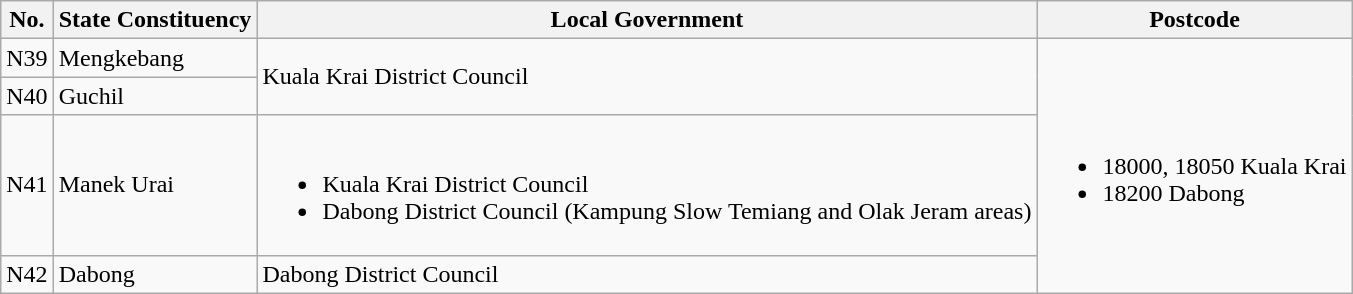<table class="wikitable">
<tr>
<th>No.</th>
<th>State Constituency</th>
<th>Local Government</th>
<th>Postcode</th>
</tr>
<tr>
<td>N39</td>
<td>Mengkebang</td>
<td rowspan="2">Kuala Krai District Council</td>
<td rowspan="4"><br><ul><li>18000, 18050 Kuala Krai</li><li>18200 Dabong</li></ul></td>
</tr>
<tr>
<td>N40</td>
<td>Guchil</td>
</tr>
<tr>
<td>N41</td>
<td>Manek Urai</td>
<td><br><ul><li>Kuala Krai District Council</li><li>Dabong District Council (Kampung Slow Temiang and Olak Jeram areas)</li></ul></td>
</tr>
<tr>
<td>N42</td>
<td>Dabong</td>
<td>Dabong District Council</td>
</tr>
</table>
